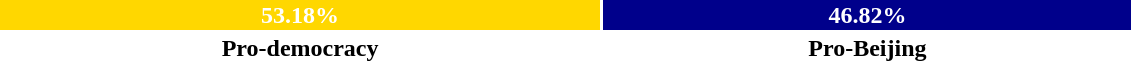<table style="width:60%; text-align:center;">
<tr style="color:white;">
<td style="background:gold; width:53.18%;"><strong>53.18%</strong></td>
<td style="background:darkblue; width:46.82%;"><strong>46.82%</strong></td>
</tr>
<tr>
<td><span><strong>Pro-democracy</strong></span></td>
<td><span><strong>Pro-Beijing</strong></span></td>
</tr>
</table>
